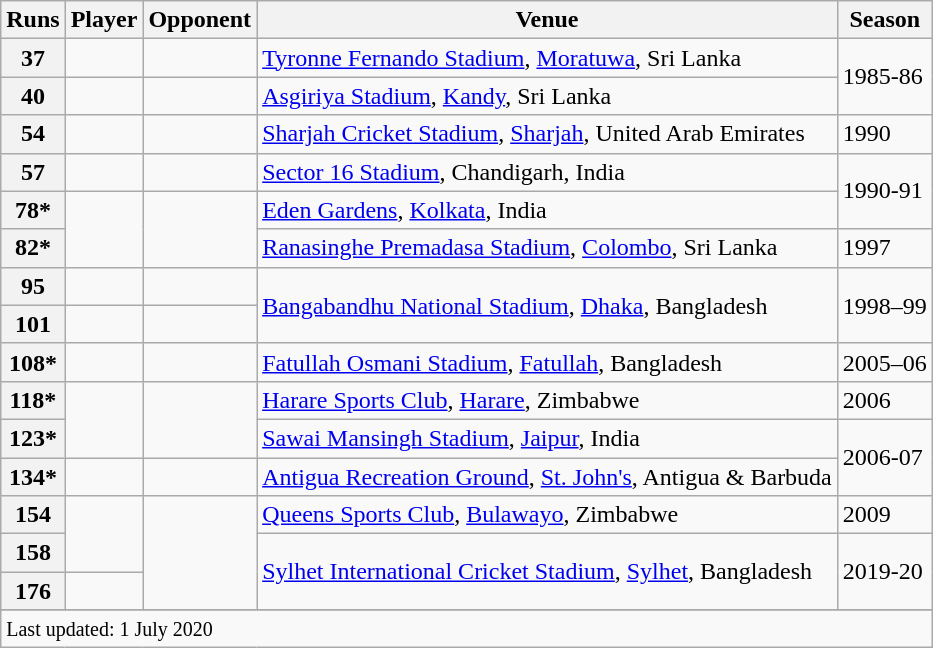<table class="wikitable plainrowheaders sortable">
<tr>
<th scope=col>Runs</th>
<th scope=col>Player</th>
<th scope=col>Opponent</th>
<th scope=col>Venue</th>
<th scope=col>Season</th>
</tr>
<tr>
<th>37</th>
<td></td>
<td></td>
<td><a href='#'>Tyronne Fernando Stadium</a>, <a href='#'>Moratuwa</a>, Sri Lanka</td>
<td rowspan=2>1985-86</td>
</tr>
<tr>
<th>40</th>
<td></td>
<td></td>
<td><a href='#'>Asgiriya Stadium</a>, <a href='#'>Kandy</a>, Sri Lanka</td>
</tr>
<tr>
<th>54</th>
<td></td>
<td></td>
<td><a href='#'>Sharjah Cricket Stadium</a>, <a href='#'>Sharjah</a>, United Arab Emirates</td>
<td>1990</td>
</tr>
<tr>
<th>57</th>
<td></td>
<td></td>
<td><a href='#'>Sector 16 Stadium</a>, Chandigarh, India</td>
<td rowspan=2>1990-91</td>
</tr>
<tr>
<th>78*</th>
<td rowspan=2></td>
<td rowspan=2></td>
<td><a href='#'>Eden Gardens</a>, <a href='#'>Kolkata</a>, India</td>
</tr>
<tr>
<th>82*</th>
<td><a href='#'>Ranasinghe Premadasa Stadium</a>, <a href='#'>Colombo</a>, Sri Lanka</td>
<td>1997</td>
</tr>
<tr>
<th>95</th>
<td></td>
<td></td>
<td rowspan=2><a href='#'>Bangabandhu National Stadium</a>, <a href='#'>Dhaka</a>, Bangladesh</td>
<td rowspan=2>1998–99</td>
</tr>
<tr>
<th>101</th>
<td></td>
<td></td>
</tr>
<tr>
<th>108*</th>
<td></td>
<td></td>
<td><a href='#'>Fatullah Osmani Stadium</a>, <a href='#'>Fatullah</a>, Bangladesh</td>
<td>2005–06</td>
</tr>
<tr>
<th>118*</th>
<td rowspan=2></td>
<td rowspan=2></td>
<td><a href='#'>Harare Sports Club</a>, <a href='#'>Harare</a>, Zimbabwe</td>
<td>2006</td>
</tr>
<tr>
<th>123*</th>
<td><a href='#'>Sawai Mansingh Stadium</a>, <a href='#'>Jaipur</a>, India</td>
<td rowspan=2>2006-07</td>
</tr>
<tr>
<th>134*</th>
<td></td>
<td></td>
<td><a href='#'>Antigua Recreation Ground</a>, <a href='#'>St. John's</a>, Antigua & Barbuda</td>
</tr>
<tr>
<th>154</th>
<td rowspan=2></td>
<td rowspan=3></td>
<td><a href='#'>Queens Sports Club</a>, <a href='#'>Bulawayo</a>, Zimbabwe</td>
<td>2009</td>
</tr>
<tr>
<th>158</th>
<td rowspan=2><a href='#'>Sylhet International Cricket Stadium</a>, <a href='#'>Sylhet</a>, Bangladesh</td>
<td rowspan=2>2019-20</td>
</tr>
<tr>
<th>176</th>
<td></td>
</tr>
<tr>
</tr>
<tr class=sortbottom>
<td colspan=5><small>Last updated: 1 July 2020</small></td>
</tr>
</table>
